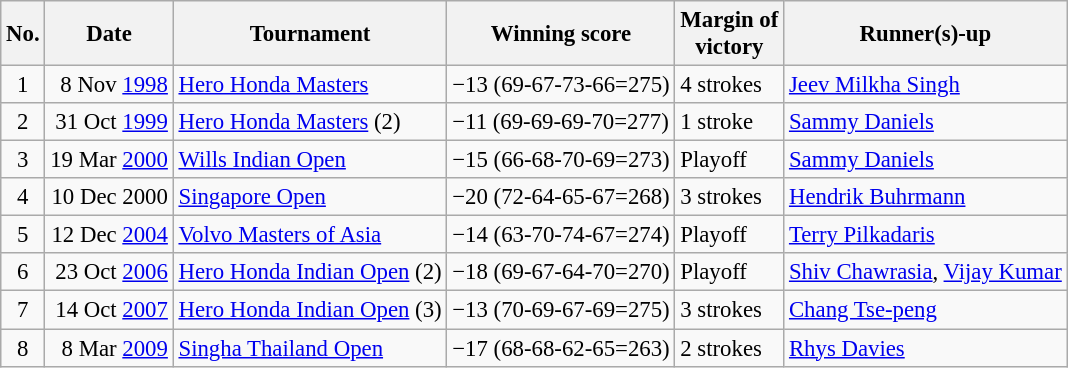<table class="wikitable" style="font-size:95%;">
<tr>
<th>No.</th>
<th>Date</th>
<th>Tournament</th>
<th>Winning score</th>
<th>Margin of<br>victory</th>
<th>Runner(s)-up</th>
</tr>
<tr>
<td align=center>1</td>
<td align=right>8 Nov <a href='#'>1998</a></td>
<td><a href='#'>Hero Honda Masters</a></td>
<td>−13 (69-67-73-66=275)</td>
<td>4 strokes</td>
<td> <a href='#'>Jeev Milkha Singh</a></td>
</tr>
<tr>
<td align=center>2</td>
<td align=right>31 Oct <a href='#'>1999</a></td>
<td><a href='#'>Hero Honda Masters</a> (2)</td>
<td>−11 (69-69-69-70=277)</td>
<td>1 stroke</td>
<td> <a href='#'>Sammy Daniels</a></td>
</tr>
<tr>
<td align=center>3</td>
<td align=right>19 Mar <a href='#'>2000</a></td>
<td><a href='#'>Wills Indian Open</a></td>
<td>−15 (66-68-70-69=273)</td>
<td>Playoff</td>
<td> <a href='#'>Sammy Daniels</a></td>
</tr>
<tr>
<td align=center>4</td>
<td align=right>10 Dec 2000</td>
<td><a href='#'>Singapore Open</a></td>
<td>−20 (72-64-65-67=268)</td>
<td>3 strokes</td>
<td> <a href='#'>Hendrik Buhrmann</a></td>
</tr>
<tr>
<td align=center>5</td>
<td align=right>12 Dec <a href='#'>2004</a></td>
<td><a href='#'>Volvo Masters of Asia</a></td>
<td>−14 (63-70-74-67=274)</td>
<td>Playoff</td>
<td> <a href='#'>Terry Pilkadaris</a></td>
</tr>
<tr>
<td align=center>6</td>
<td align=right>23 Oct <a href='#'>2006</a></td>
<td><a href='#'>Hero Honda Indian Open</a> (2)</td>
<td>−18 (69-67-64-70=270)</td>
<td>Playoff</td>
<td> <a href='#'>Shiv Chawrasia</a>,  <a href='#'>Vijay Kumar</a></td>
</tr>
<tr>
<td align=center>7</td>
<td align=right>14 Oct <a href='#'>2007</a></td>
<td><a href='#'>Hero Honda Indian Open</a> (3)</td>
<td>−13 (70-69-67-69=275)</td>
<td>3 strokes</td>
<td> <a href='#'>Chang Tse-peng</a></td>
</tr>
<tr>
<td align=center>8</td>
<td align=right>8 Mar <a href='#'>2009</a></td>
<td><a href='#'>Singha Thailand Open</a></td>
<td>−17 (68-68-62-65=263)</td>
<td>2 strokes</td>
<td> <a href='#'>Rhys Davies</a></td>
</tr>
</table>
